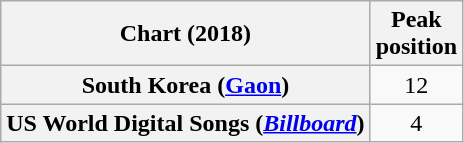<table class="wikitable sortable plainrowheaders" style="text-align:center">
<tr>
<th scope="col">Chart (2018)</th>
<th scope="col">Peak<br>position</th>
</tr>
<tr>
<th scope="row">South Korea (<a href='#'>Gaon</a>)</th>
<td>12</td>
</tr>
<tr>
<th scope="row">US World Digital Songs (<em><a href='#'>Billboard</a></em>)</th>
<td>4</td>
</tr>
</table>
